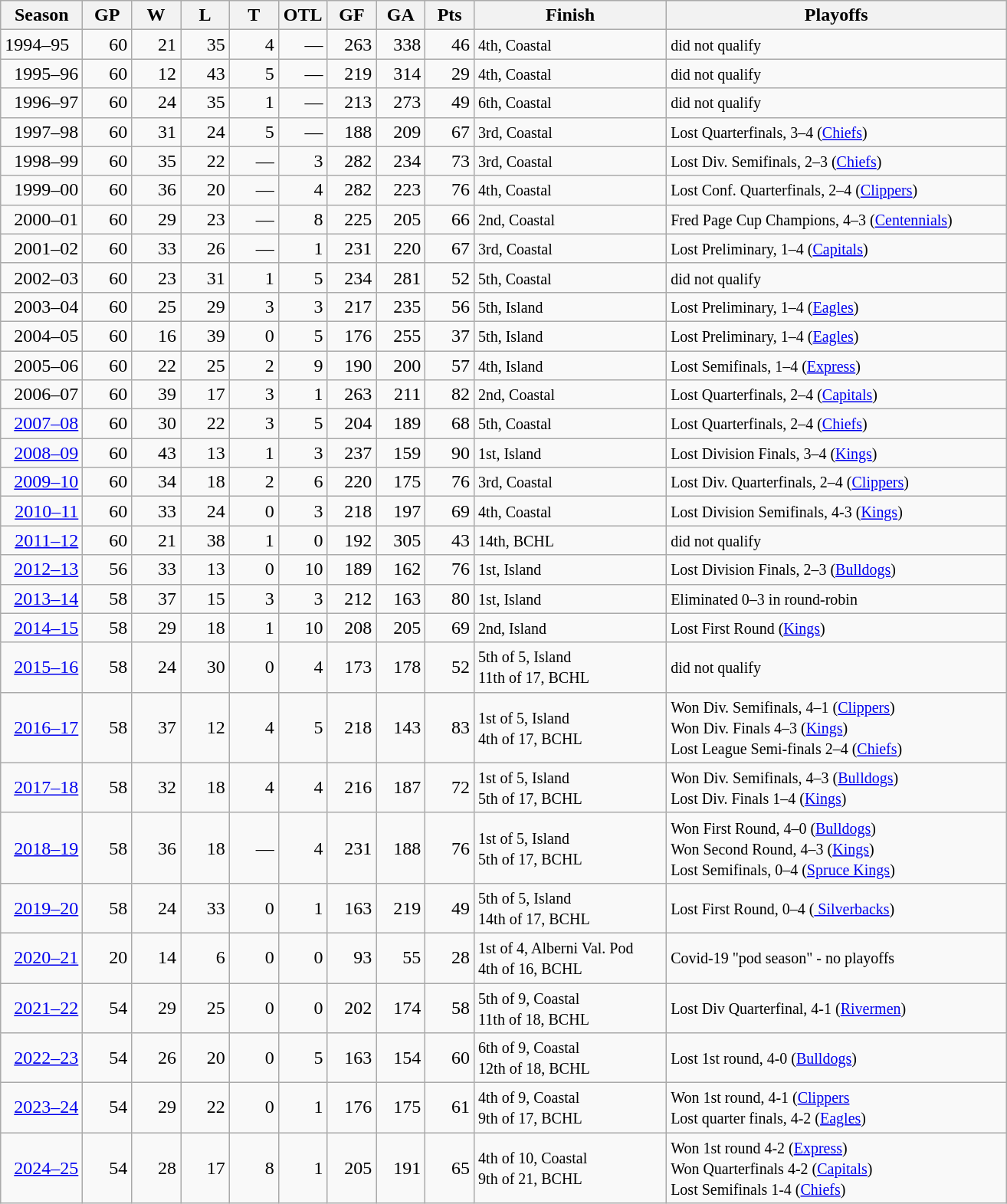<table class="wikitable" style="text-align:right">
<tr>
<th style=width:4em>Season</th>
<th style=width:2.2em><abbr>GP</abbr></th>
<th style=width:2.2em><abbr>W</abbr></th>
<th style=width:2.2em><abbr>L</abbr></th>
<th style=width:2.2em><abbr>T</abbr></th>
<th style=width:2.2em><abbr>OTL</abbr></th>
<th style=width:2.2em><abbr>GF</abbr></th>
<th style=width:2.2em><abbr>GA</abbr></th>
<th style=width:2.2em><abbr>Pts</abbr></th>
<th style=width:10em>Finish</th>
<th style=width:18em>Playoffs</th>
</tr>
<tr>
<td style="text-align:left;">1994–95</td>
<td>60</td>
<td>21</td>
<td>35</td>
<td>4</td>
<td>—</td>
<td>263</td>
<td>338</td>
<td>46</td>
<td style="text-align:left;"><small>4th, Coastal</small></td>
<td style="text-align:left;"><small>did not qualify</small></td>
</tr>
<tr>
<td>1995–96</td>
<td>60</td>
<td>12</td>
<td>43</td>
<td>5</td>
<td>—</td>
<td>219</td>
<td>314</td>
<td>29</td>
<td style="text-align:left;"><small>4th, Coastal</small></td>
<td style="text-align:left;"><small>did not qualify</small></td>
</tr>
<tr>
<td>1996–97</td>
<td>60</td>
<td>24</td>
<td>35</td>
<td>1</td>
<td>—</td>
<td>213</td>
<td>273</td>
<td>49</td>
<td style="text-align:left;"><small>6th, Coastal</small></td>
<td style="text-align:left;"><small>did not qualify</small></td>
</tr>
<tr>
<td>1997–98</td>
<td>60</td>
<td>31</td>
<td>24</td>
<td>5</td>
<td>—</td>
<td>188</td>
<td>209</td>
<td>67</td>
<td style="text-align:left;"><small>3rd, Coastal</small></td>
<td style="text-align:left;"><small>Lost Quarterfinals, 3–4 (<a href='#'>Chiefs</a>)</small></td>
</tr>
<tr>
<td>1998–99</td>
<td>60</td>
<td>35</td>
<td>22</td>
<td>—</td>
<td>3</td>
<td>282</td>
<td>234</td>
<td>73</td>
<td style="text-align:left;"><small>3rd, Coastal</small></td>
<td style="text-align:left;"><small>Lost Div. Semifinals, 2–3 (<a href='#'>Chiefs</a>)</small></td>
</tr>
<tr>
<td>1999–00</td>
<td>60</td>
<td>36</td>
<td>20</td>
<td>—</td>
<td>4</td>
<td>282</td>
<td>223</td>
<td>76</td>
<td style="text-align:left;"><small>4th, Coastal</small></td>
<td style="text-align:left;"><small>Lost Conf. Quarterfinals, 2–4 (<a href='#'>Clippers</a>)</small></td>
</tr>
<tr>
<td>2000–01</td>
<td>60</td>
<td>29</td>
<td>23</td>
<td>—</td>
<td>8</td>
<td>225</td>
<td>205</td>
<td>66</td>
<td style="text-align:left;"><small>2nd, Coastal</small></td>
<td style="text-align:left;"><small>Fred Page Cup Champions, 4–3 (<a href='#'>Centennials</a>)</small></td>
</tr>
<tr>
<td>2001–02</td>
<td>60</td>
<td>33</td>
<td>26</td>
<td>—</td>
<td>1</td>
<td>231</td>
<td>220</td>
<td>67</td>
<td style="text-align:left;"><small>3rd, Coastal</small></td>
<td style="text-align:left;"><small>Lost Preliminary, 1–4 (<a href='#'>Capitals</a>)</small></td>
</tr>
<tr>
<td>2002–03</td>
<td>60</td>
<td>23</td>
<td>31</td>
<td>1</td>
<td>5</td>
<td>234</td>
<td>281</td>
<td>52</td>
<td style="text-align:left;"><small>5th, Coastal</small></td>
<td style="text-align:left;"><small>did not qualify</small></td>
</tr>
<tr>
<td>2003–04</td>
<td>60</td>
<td>25</td>
<td>29</td>
<td>3</td>
<td>3</td>
<td>217</td>
<td>235</td>
<td>56</td>
<td style="text-align:left;"><small>5th, Island</small></td>
<td style="text-align:left;"><small>Lost Preliminary, 1–4 (<a href='#'>Eagles</a>)</small></td>
</tr>
<tr>
<td>2004–05</td>
<td>60</td>
<td>16</td>
<td>39</td>
<td>0</td>
<td>5</td>
<td>176</td>
<td>255</td>
<td>37</td>
<td style="text-align:left;"><small>5th, Island</small></td>
<td style="text-align:left;"><small>Lost Preliminary, 1–4 (<a href='#'>Eagles</a>)</small></td>
</tr>
<tr>
<td>2005–06</td>
<td>60</td>
<td>22</td>
<td>25</td>
<td>2</td>
<td>9</td>
<td>190</td>
<td>200</td>
<td>57</td>
<td style="text-align:left;"><small>4th, Island</small></td>
<td style="text-align:left;"><small>Lost Semifinals, 1–4 (<a href='#'>Express</a>)</small></td>
</tr>
<tr>
<td>2006–07</td>
<td>60</td>
<td>39</td>
<td>17</td>
<td>3</td>
<td>1</td>
<td>263</td>
<td>211</td>
<td>82</td>
<td style="text-align:left;"><small>2nd, Coastal</small></td>
<td style="text-align:left;"><small>Lost Quarterfinals, 2–4 (<a href='#'>Capitals</a>)</small></td>
</tr>
<tr>
<td><a href='#'>2007–08</a></td>
<td>60</td>
<td>30</td>
<td>22</td>
<td>3</td>
<td>5</td>
<td>204</td>
<td>189</td>
<td>68</td>
<td style="text-align:left;"><small>5th, Coastal</small></td>
<td style="text-align:left;"><small>Lost Quarterfinals, 2–4 (<a href='#'>Chiefs</a>)</small></td>
</tr>
<tr>
<td><a href='#'>2008–09</a></td>
<td>60</td>
<td>43</td>
<td>13</td>
<td>1</td>
<td>3</td>
<td>237</td>
<td>159</td>
<td>90</td>
<td style="text-align:left;"><small>1st, Island</small></td>
<td style="text-align:left;"><small>Lost Division Finals, 3–4 (<a href='#'>Kings</a>)</small></td>
</tr>
<tr>
<td><a href='#'>2009–10</a></td>
<td>60</td>
<td>34</td>
<td>18</td>
<td>2</td>
<td>6</td>
<td>220</td>
<td>175</td>
<td>76</td>
<td style="text-align:left;"><small>3rd, Coastal</small></td>
<td style="text-align:left;"><small>Lost Div. Quarterfinals, 2–4 (<a href='#'>Clippers</a>)</small></td>
</tr>
<tr>
<td><a href='#'>2010–11</a></td>
<td>60</td>
<td>33</td>
<td>24</td>
<td>0</td>
<td>3</td>
<td>218</td>
<td>197</td>
<td>69</td>
<td style="text-align:left;"><small>4th, Coastal</small></td>
<td style="text-align:left;"><small>Lost Division Semifinals, 4-3 (<a href='#'>Kings</a>)</small></td>
</tr>
<tr>
<td><a href='#'>2011–12</a></td>
<td>60</td>
<td>21</td>
<td>38</td>
<td>1</td>
<td>0</td>
<td>192</td>
<td>305</td>
<td>43</td>
<td style="text-align:left;"><small>14th, BCHL</small></td>
<td style="text-align:left;"><small>did not qualify</small></td>
</tr>
<tr>
<td><a href='#'>2012–13</a></td>
<td>56</td>
<td>33</td>
<td>13</td>
<td>0</td>
<td>10</td>
<td>189</td>
<td>162</td>
<td>76</td>
<td style="text-align:left;"><small>1st, Island</small></td>
<td style="text-align:left;"><small>Lost Division Finals, 2–3 (<a href='#'>Bulldogs</a>)</small></td>
</tr>
<tr>
<td><a href='#'>2013–14</a></td>
<td>58</td>
<td>37</td>
<td>15</td>
<td>3</td>
<td>3</td>
<td>212</td>
<td>163</td>
<td>80</td>
<td style="text-align:left;"><small>1st, Island</small></td>
<td style="text-align:left;"><small>Eliminated 0–3 in round-robin</small></td>
</tr>
<tr>
<td><a href='#'>2014–15</a></td>
<td>58</td>
<td>29</td>
<td>18</td>
<td>1</td>
<td>10</td>
<td>208</td>
<td>205</td>
<td>69</td>
<td style="text-align:left;"><small>2nd, Island</small></td>
<td style="text-align:left;"><small>Lost First Round (<a href='#'>Kings</a>)</small></td>
</tr>
<tr>
<td><a href='#'>2015–16</a></td>
<td>58</td>
<td>24</td>
<td>30</td>
<td>0</td>
<td>4</td>
<td>173</td>
<td>178</td>
<td>52</td>
<td style="text-align:left;"><small>5th of 5, Island<br>11th of 17, BCHL</small></td>
<td style="text-align:left;"><small>did not qualify</small></td>
</tr>
<tr>
<td><a href='#'>2016–17</a></td>
<td>58</td>
<td>37</td>
<td>12</td>
<td>4</td>
<td>5</td>
<td>218</td>
<td>143</td>
<td>83</td>
<td style="text-align:left;"><small>1st of 5, Island<br>4th of 17, BCHL</small></td>
<td style="text-align:left;"><small>Won Div. Semifinals, 4–1 (<a href='#'>Clippers</a>)<br>Won Div. Finals 4–3 (<a href='#'>Kings</a>)<br>Lost League Semi-finals 2–4 (<a href='#'>Chiefs</a>)</small></td>
</tr>
<tr>
<td><a href='#'>2017–18</a></td>
<td>58</td>
<td>32</td>
<td>18</td>
<td>4</td>
<td>4</td>
<td>216</td>
<td>187</td>
<td>72</td>
<td style="text-align:left;"><small>1st of 5, Island<br>5th of 17, BCHL</small></td>
<td style="text-align:left;"><small>Won Div. Semifinals, 4–3 (<a href='#'>Bulldogs</a>)<br>Lost Div. Finals 1–4 (<a href='#'>Kings</a>)</small></td>
</tr>
<tr>
<td><a href='#'>2018–19</a></td>
<td>58</td>
<td>36</td>
<td>18</td>
<td>—</td>
<td>4</td>
<td>231</td>
<td>188</td>
<td>76</td>
<td style="text-align:left;"><small>1st of 5, Island<br>5th of 17, BCHL</small></td>
<td style="text-align:left;"><small>Won First Round, 4–0 (<a href='#'>Bulldogs</a>)<br>Won Second Round, 4–3 (<a href='#'>Kings</a>)<br>Lost Semifinals, 0–4 (<a href='#'>Spruce Kings</a>)</small></td>
</tr>
<tr>
<td><a href='#'>2019–20</a></td>
<td>58</td>
<td>24</td>
<td>33</td>
<td>0</td>
<td>1</td>
<td>163</td>
<td>219</td>
<td>49</td>
<td style="text-align:left;"><small>5th of 5, Island<br>14th of 17, BCHL</small></td>
<td style="text-align:left;"><small>Lost First Round, 0–4 (<a href='#'> Silverbacks</a>)</small></td>
</tr>
<tr>
<td><a href='#'>2020–21</a></td>
<td>20</td>
<td>14</td>
<td>6</td>
<td>0</td>
<td>0</td>
<td>93</td>
<td>55</td>
<td>28</td>
<td style="text-align:left;"><small>1st of 4, Alberni Val. Pod<br>4th of 16, BCHL</small></td>
<td style="text-align:left;"><small>Covid-19 "pod season" - no playoffs</small></td>
</tr>
<tr>
<td><a href='#'>2021–22</a></td>
<td>54</td>
<td>29</td>
<td>25</td>
<td>0</td>
<td>0</td>
<td>202</td>
<td>174</td>
<td>58</td>
<td style="text-align:left;"><small>5th of 9, Coastal<br>11th of 18, BCHL</small></td>
<td style="text-align:left;"><small>Lost Div Quarterfinal, 4-1 (<a href='#'>Rivermen</a>)</small></td>
</tr>
<tr>
<td><a href='#'>2022–23</a></td>
<td>54</td>
<td>26</td>
<td>20</td>
<td>0</td>
<td>5</td>
<td>163</td>
<td>154</td>
<td>60</td>
<td style="text-align:left;"><small>6th of 9, Coastal<br>12th of 18, BCHL</small></td>
<td style="text-align:left;"><small>Lost 1st round, 4-0 (<a href='#'>Bulldogs</a>)</small></td>
</tr>
<tr>
<td><a href='#'>2023–24</a></td>
<td>54</td>
<td>29</td>
<td>22</td>
<td>0</td>
<td>1</td>
<td>176</td>
<td>175</td>
<td>61</td>
<td style="text-align:left;"><small>4th of 9, Coastal<br>9th of 17, BCHL</small></td>
<td style="text-align:left;"><small>Won 1st round, 4-1 (<a href='#'>Clippers</a><br>Lost quarter finals, 4-2 (<a href='#'>Eagles</a>)</small></td>
</tr>
<tr>
<td><a href='#'>2024–25</a></td>
<td>54</td>
<td>28</td>
<td>17</td>
<td>8</td>
<td>1</td>
<td>205</td>
<td>191</td>
<td>65</td>
<td style="text-align:left;"><small>4th of 10, Coastal<br>9th of 21, BCHL</small></td>
<td style="text-align:left;"><small>Won 1st round 4-2 (<a href='#'>Express</a>)</small><br><small>Won Quarterfinals 4-2 (<a href='#'>Capitals</a>)<br>Lost Semifinals 1-4 (<a href='#'>Chiefs</a>)</small></td>
</tr>
</table>
